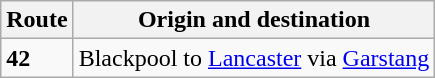<table class="wikitable">
<tr>
<th>Route</th>
<th>Origin and destination</th>
</tr>
<tr>
<td><strong>42</strong></td>
<td>Blackpool to <a href='#'>Lancaster</a> via <a href='#'>Garstang</a></td>
</tr>
</table>
